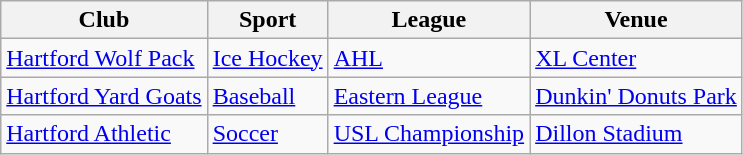<table class="wikitable">
<tr>
<th>Club</th>
<th>Sport</th>
<th>League</th>
<th>Venue</th>
</tr>
<tr>
<td><a href='#'>Hartford Wolf Pack</a></td>
<td><a href='#'>Ice Hockey</a></td>
<td><a href='#'>AHL</a></td>
<td><a href='#'>XL Center</a></td>
</tr>
<tr>
<td><a href='#'>Hartford Yard Goats</a></td>
<td><a href='#'>Baseball</a></td>
<td><a href='#'>Eastern League</a></td>
<td><a href='#'>Dunkin' Donuts Park</a></td>
</tr>
<tr>
<td><a href='#'>Hartford Athletic</a></td>
<td><a href='#'>Soccer</a></td>
<td><a href='#'>USL Championship</a></td>
<td><a href='#'>Dillon Stadium</a></td>
</tr>
</table>
